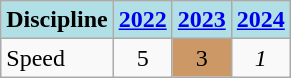<table class="wikitable" style="text-align: center">
<tr>
<th style="background: #b0e0e6">Discipline</th>
<th style="background: #b0e0e6;"><a href='#'>2022</a></th>
<th style="background: #b0e0e6;"><a href='#'>2023</a></th>
<th style="background: #b0e0e6;"><a href='#'>2024</a></th>
</tr>
<tr>
<td align="left">Speed</td>
<td>5</td>
<td style="background: #cc9966">3</td>
<td><em>1</em></td>
</tr>
</table>
